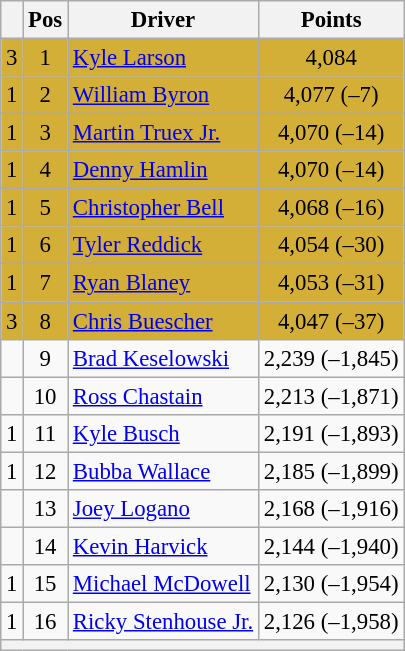<table class="wikitable" style="font-size: 95%;">
<tr>
<th></th>
<th>Pos</th>
<th>Driver</th>
<th>Points</th>
</tr>
<tr style="background:#D4AF37;">
<td align="left"> 3</td>
<td style="text-align:center;">1</td>
<td><a href='#'>Kyle Larson</a></td>
<td style="text-align:center;">4,084</td>
</tr>
<tr style="background:#D4AF37;">
<td align="left"> 1</td>
<td style="text-align:center;">2</td>
<td><a href='#'>William Byron</a></td>
<td style="text-align:center;">4,077 (–7)</td>
</tr>
<tr style="background:#D4AF37;">
<td align="left"> 1</td>
<td style="text-align:center;">3</td>
<td><a href='#'>Martin Truex Jr.</a></td>
<td style="text-align:center;">4,070 (–14)</td>
</tr>
<tr style="background:#D4AF37;">
<td align="left"> 1</td>
<td style="text-align:center;">4</td>
<td><a href='#'>Denny Hamlin</a></td>
<td style="text-align:center;">4,070 (–14)</td>
</tr>
<tr style="background:#D4AF37;">
<td align="left"> 1</td>
<td style="text-align:center;">5</td>
<td><a href='#'>Christopher Bell</a></td>
<td style="text-align:center;">4,068 (–16)</td>
</tr>
<tr style="background:#D4AF37;">
<td align="left"> 1</td>
<td style="text-align:center;">6</td>
<td><a href='#'>Tyler Reddick</a></td>
<td style="text-align:center;">4,054 (–30)</td>
</tr>
<tr style="background:#D4AF37;">
<td align="left"> 1</td>
<td style="text-align:center;">7</td>
<td><a href='#'>Ryan Blaney</a></td>
<td style="text-align:center;">4,053 (–31)</td>
</tr>
<tr style="background:#D4AF37;">
<td align="left"> 3</td>
<td style="text-align:center;">8</td>
<td><a href='#'>Chris Buescher</a></td>
<td style="text-align:center;">4,047 (–37)</td>
</tr>
<tr>
<td align="left"></td>
<td style="text-align:center;">9</td>
<td><a href='#'>Brad Keselowski</a></td>
<td style="text-align:center;">2,239 (–1,845)</td>
</tr>
<tr>
<td align="left"></td>
<td style="text-align:center;">10</td>
<td><a href='#'>Ross Chastain</a></td>
<td style="text-align:center;">2,213 (–1,871)</td>
</tr>
<tr>
<td align="left"> 1</td>
<td style="text-align:center;">11</td>
<td><a href='#'>Kyle Busch</a></td>
<td style="text-align:center;">2,191 (–1,893)</td>
</tr>
<tr>
<td align="left"> 1</td>
<td style="text-align:center;">12</td>
<td><a href='#'>Bubba Wallace</a></td>
<td style="text-align:center;">2,185 (–1,899)</td>
</tr>
<tr>
<td align="left"></td>
<td style="text-align:center;">13</td>
<td><a href='#'>Joey Logano</a></td>
<td style="text-align:center;">2,168 (–1,916)</td>
</tr>
<tr>
<td align="left"></td>
<td style="text-align:center;">14</td>
<td><a href='#'>Kevin Harvick</a></td>
<td style="text-align:center;">2,144 (–1,940)</td>
</tr>
<tr>
<td align="left"> 1</td>
<td style="text-align:center;">15</td>
<td><a href='#'>Michael McDowell</a></td>
<td style="text-align:center;">2,130 (–1,954)</td>
</tr>
<tr>
<td align="left"> 1</td>
<td style="text-align:center;">16</td>
<td><a href='#'>Ricky Stenhouse Jr.</a></td>
<td style="text-align:center;">2,126 (–1,958)</td>
</tr>
<tr class="sortbottom">
<th colspan="9"></th>
</tr>
</table>
